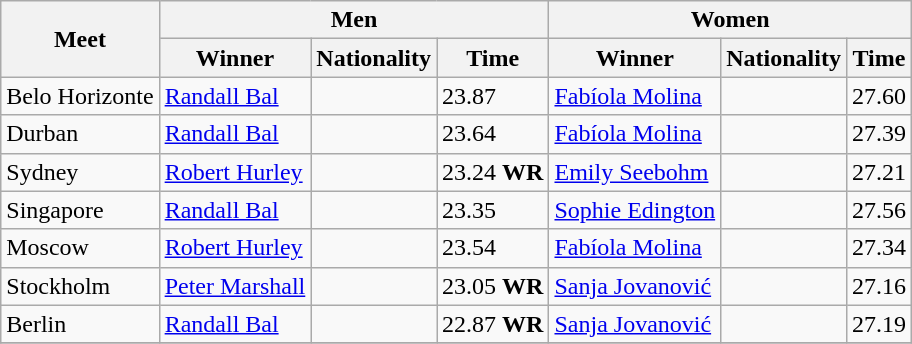<table class="wikitable">
<tr>
<th rowspan="2">Meet</th>
<th colspan="3">Men</th>
<th colspan="3">Women</th>
</tr>
<tr>
<th>Winner</th>
<th>Nationality</th>
<th>Time</th>
<th>Winner</th>
<th>Nationality</th>
<th>Time</th>
</tr>
<tr>
<td>Belo Horizonte</td>
<td><a href='#'>Randall Bal</a></td>
<td></td>
<td>23.87</td>
<td><a href='#'>Fabíola Molina</a></td>
<td></td>
<td>27.60</td>
</tr>
<tr>
<td>Durban</td>
<td><a href='#'>Randall Bal</a></td>
<td></td>
<td>23.64</td>
<td><a href='#'>Fabíola Molina</a></td>
<td></td>
<td>27.39</td>
</tr>
<tr>
<td>Sydney</td>
<td><a href='#'>Robert Hurley</a></td>
<td></td>
<td>23.24 <strong>WR</strong></td>
<td><a href='#'>Emily Seebohm</a></td>
<td></td>
<td>27.21</td>
</tr>
<tr>
<td>Singapore</td>
<td><a href='#'>Randall Bal</a></td>
<td></td>
<td>23.35</td>
<td><a href='#'>Sophie Edington</a></td>
<td></td>
<td>27.56</td>
</tr>
<tr>
<td>Moscow</td>
<td><a href='#'>Robert Hurley</a></td>
<td></td>
<td>23.54</td>
<td><a href='#'>Fabíola Molina</a></td>
<td></td>
<td>27.34</td>
</tr>
<tr>
<td>Stockholm</td>
<td><a href='#'>Peter Marshall</a></td>
<td></td>
<td>23.05 <strong>WR</strong></td>
<td><a href='#'>Sanja Jovanović</a></td>
<td></td>
<td>27.16</td>
</tr>
<tr>
<td>Berlin</td>
<td><a href='#'>Randall Bal</a></td>
<td></td>
<td>22.87 <strong>WR</strong></td>
<td><a href='#'>Sanja Jovanović</a></td>
<td></td>
<td>27.19</td>
</tr>
<tr>
</tr>
</table>
